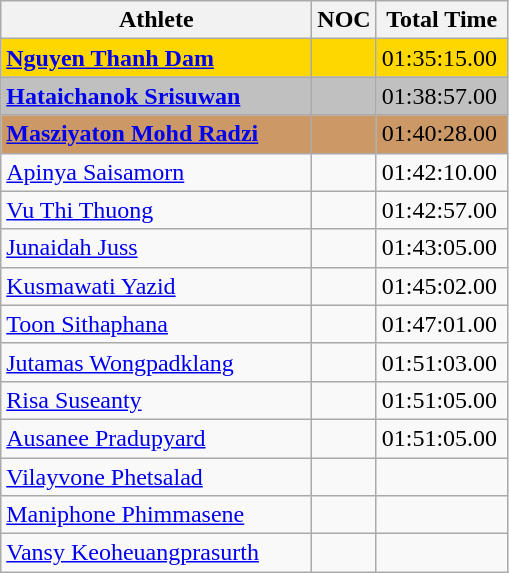<table class="wikitable" style="text-align:left">
<tr>
<th width=200>Athlete</th>
<th width=10>NOC</th>
<th width=80>Total Time</th>
</tr>
<tr bgcolor=gold>
<td><strong><a href='#'>Nguyen Thanh Dam</a></strong></td>
<td></td>
<td>01:35:15.00</td>
</tr>
<tr bgcolor=silver>
<td><strong><a href='#'>Hataichanok Srisuwan</a></strong></td>
<td></td>
<td>01:38:57.00</td>
</tr>
<tr bgcolor=CC9966>
<td><strong><a href='#'>Masziyaton Mohd Radzi</a></strong></td>
<td></td>
<td>01:40:28.00</td>
</tr>
<tr>
<td><a href='#'>Apinya Saisamorn</a></td>
<td></td>
<td>01:42:10.00</td>
</tr>
<tr>
<td><a href='#'>Vu Thi Thuong</a></td>
<td></td>
<td>01:42:57.00</td>
</tr>
<tr>
<td><a href='#'>Junaidah Juss</a></td>
<td></td>
<td>01:43:05.00</td>
</tr>
<tr>
<td><a href='#'>Kusmawati Yazid</a></td>
<td></td>
<td>01:45:02.00</td>
</tr>
<tr>
<td><a href='#'>Toon Sithaphana</a></td>
<td></td>
<td>01:47:01.00</td>
</tr>
<tr>
<td><a href='#'>Jutamas Wongpadklang</a></td>
<td></td>
<td>01:51:03.00</td>
</tr>
<tr>
<td><a href='#'>Risa Suseanty</a></td>
<td></td>
<td>01:51:05.00</td>
</tr>
<tr>
<td><a href='#'>Ausanee Pradupyard</a></td>
<td></td>
<td>01:51:05.00</td>
</tr>
<tr>
<td><a href='#'>Vilayvone Phetsalad</a></td>
<td></td>
<td></td>
</tr>
<tr>
<td><a href='#'>Maniphone Phimmasene</a></td>
<td></td>
<td></td>
</tr>
<tr>
<td><a href='#'>Vansy Keoheuangprasurth</a></td>
<td></td>
<td></td>
</tr>
</table>
